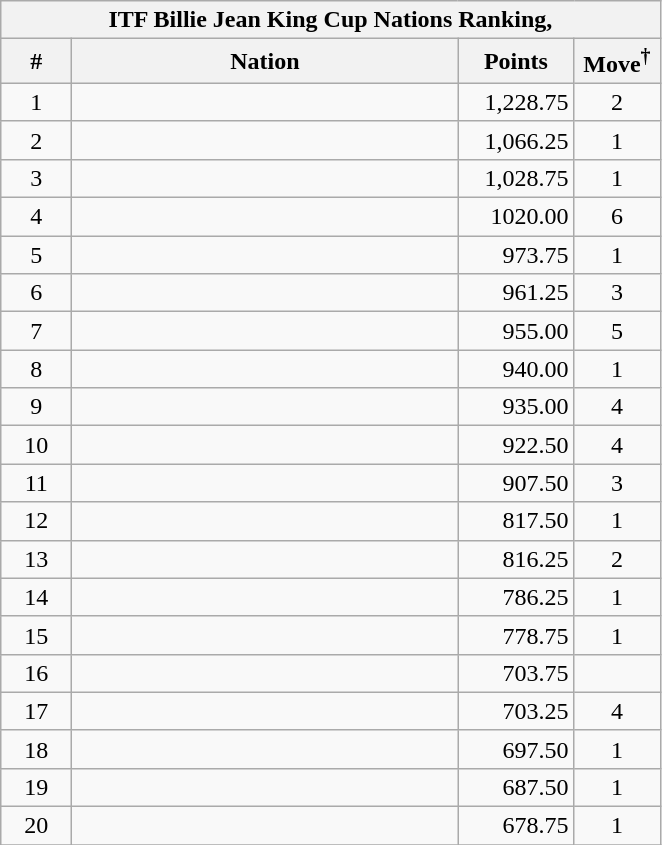<table class=wikitable style=text-align:center;>
<tr>
<th colspan=4>ITF Billie Jean King Cup Nations Ranking, </th>
</tr>
<tr>
<th width=40>#</th>
<th width=250>Nation</th>
<th width=70>Points</th>
<th width=50>Move<sup>†</sup></th>
</tr>
<tr>
<td>1</td>
<td align=left></td>
<td align=right>1,228.75</td>
<td> 2</td>
</tr>
<tr>
<td>2</td>
<td align=left></td>
<td align=right>1,066.25</td>
<td> 1</td>
</tr>
<tr>
<td>3</td>
<td align=left></td>
<td align=right>1,028.75</td>
<td> 1</td>
</tr>
<tr>
<td>4</td>
<td align=left></td>
<td align=right>1020.00</td>
<td> 6</td>
</tr>
<tr>
<td>5</td>
<td align=left></td>
<td align=right>973.75</td>
<td> 1</td>
</tr>
<tr>
<td>6</td>
<td align=left></td>
<td align=right>961.25</td>
<td> 3</td>
</tr>
<tr>
<td>7</td>
<td align=left></td>
<td align=right>955.00</td>
<td> 5</td>
</tr>
<tr>
<td>8</td>
<td align=left></td>
<td align=right>940.00</td>
<td> 1</td>
</tr>
<tr>
<td>9</td>
<td align=left></td>
<td align=right>935.00</td>
<td> 4</td>
</tr>
<tr>
<td>10</td>
<td align=left></td>
<td align=right>922.50</td>
<td> 4</td>
</tr>
<tr>
<td>11</td>
<td align=left></td>
<td align=right>907.50</td>
<td> 3</td>
</tr>
<tr>
<td>12</td>
<td align=left></td>
<td align=right>817.50</td>
<td> 1</td>
</tr>
<tr>
<td>13</td>
<td align=left></td>
<td align=right>816.25</td>
<td> 2</td>
</tr>
<tr>
<td>14</td>
<td align=left></td>
<td align=right>786.25</td>
<td> 1</td>
</tr>
<tr>
<td>15</td>
<td align=left></td>
<td align=right>778.75</td>
<td> 1</td>
</tr>
<tr>
<td>16</td>
<td align=left></td>
<td align=right>703.75</td>
<td></td>
</tr>
<tr>
<td>17</td>
<td align=left></td>
<td align=right>703.25</td>
<td> 4</td>
</tr>
<tr>
<td>18</td>
<td align=left></td>
<td align=right>697.50</td>
<td> 1</td>
</tr>
<tr>
<td>19</td>
<td align=left></td>
<td align=right>687.50</td>
<td> 1</td>
</tr>
<tr>
<td>20</td>
<td align=left></td>
<td align=right>678.75</td>
<td> 1</td>
</tr>
<tr>
</tr>
</table>
